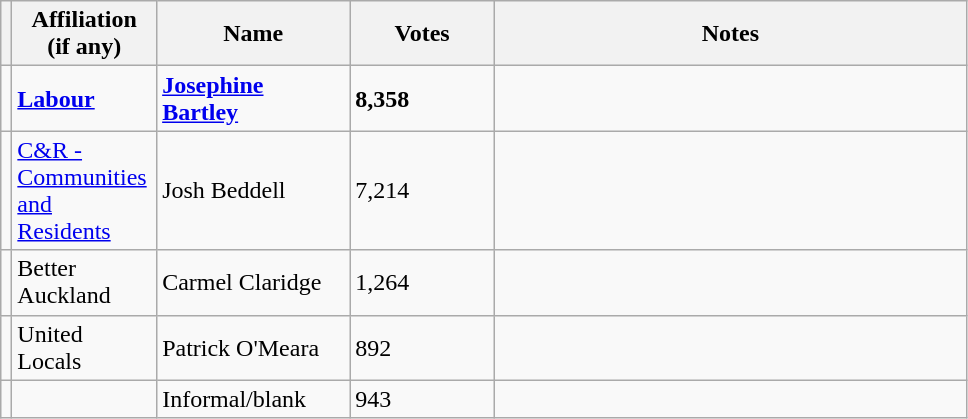<table class="wikitable" style="width:51%;">
<tr>
<th style="width:1%;"></th>
<th style="width:15%;">Affiliation (if any)</th>
<th style="width:20%;">Name</th>
<th style="width:15%;">Votes</th>
<th>Notes</th>
</tr>
<tr>
<td bgcolor=></td>
<td><strong><a href='#'>Labour</a></strong></td>
<td><strong><a href='#'>Josephine Bartley</a></strong></td>
<td><strong>8,358</strong></td>
<td></td>
</tr>
<tr>
<td bgcolor=></td>
<td><a href='#'>C&R - Communities and Residents</a></td>
<td>Josh Beddell</td>
<td>7,214</td>
<td></td>
</tr>
<tr>
<td bgcolor=></td>
<td>Better Auckland</td>
<td>Carmel Claridge</td>
<td>1,264</td>
<td></td>
</tr>
<tr>
<td bgcolor=></td>
<td>United Locals</td>
<td>Patrick O'Meara</td>
<td>892</td>
<td></td>
</tr>
<tr>
<td></td>
<td></td>
<td>Informal/blank</td>
<td>943</td>
<td></td>
</tr>
</table>
